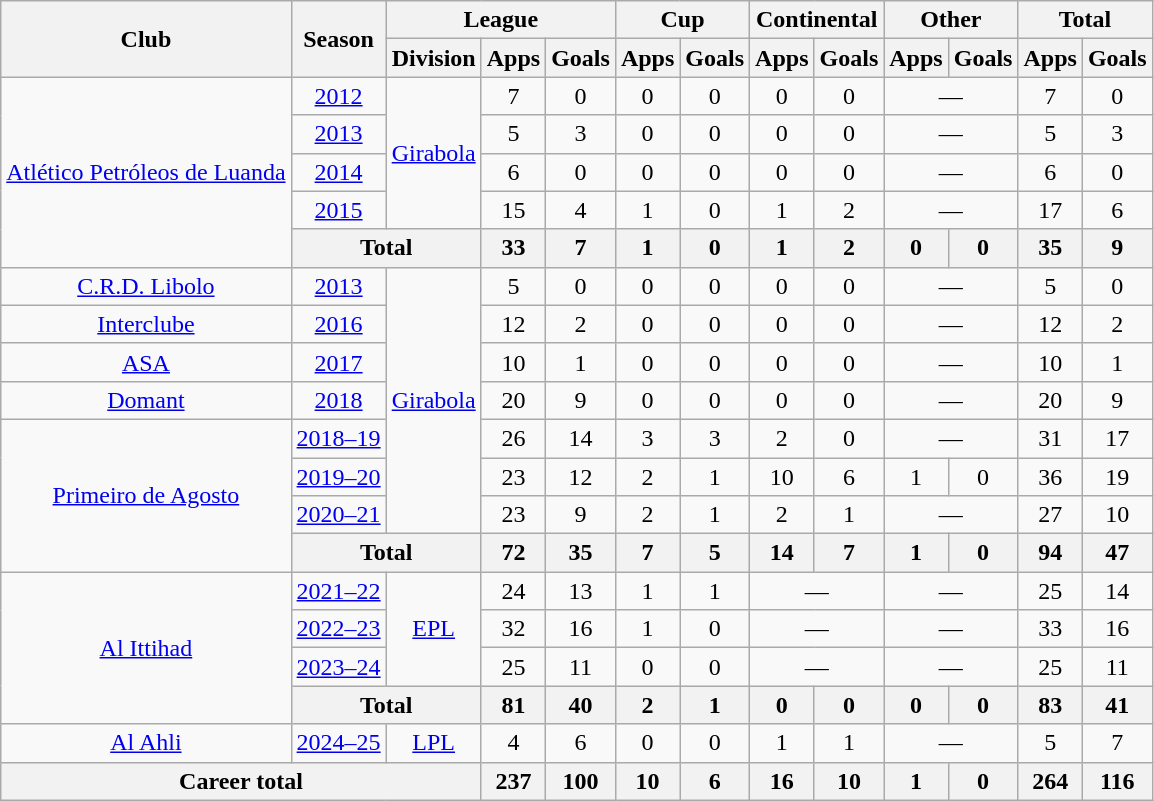<table class="wikitable" style="text-align:center">
<tr>
<th rowspan="2">Club</th>
<th rowspan="2">Season</th>
<th colspan="3">League</th>
<th colspan="2">Cup</th>
<th colspan="2">Continental</th>
<th colspan="2">Other</th>
<th colspan="2">Total</th>
</tr>
<tr>
<th>Division</th>
<th>Apps</th>
<th>Goals</th>
<th>Apps</th>
<th>Goals</th>
<th>Apps</th>
<th>Goals</th>
<th>Apps</th>
<th>Goals</th>
<th>Apps</th>
<th>Goals</th>
</tr>
<tr>
<td rowspan="5"><a href='#'>Atlético Petróleos de Luanda</a></td>
<td><a href='#'>2012</a></td>
<td rowspan="4"><a href='#'>Girabola</a></td>
<td>7</td>
<td>0</td>
<td>0</td>
<td>0</td>
<td>0</td>
<td>0</td>
<td colspan="2">—</td>
<td>7</td>
<td>0</td>
</tr>
<tr>
<td><a href='#'>2013</a></td>
<td>5</td>
<td>3</td>
<td>0</td>
<td>0</td>
<td>0</td>
<td>0</td>
<td colspan="2">—</td>
<td>5</td>
<td>3</td>
</tr>
<tr>
<td><a href='#'>2014</a></td>
<td>6</td>
<td>0</td>
<td>0</td>
<td>0</td>
<td>0</td>
<td>0</td>
<td colspan="2">—</td>
<td>6</td>
<td>0</td>
</tr>
<tr>
<td><a href='#'>2015</a></td>
<td>15</td>
<td>4</td>
<td>1</td>
<td>0</td>
<td>1</td>
<td>2</td>
<td colspan="2">—</td>
<td>17</td>
<td>6</td>
</tr>
<tr>
<th colspan="2">Total</th>
<th>33</th>
<th>7</th>
<th>1</th>
<th>0</th>
<th>1</th>
<th>2</th>
<th>0</th>
<th>0</th>
<th>35</th>
<th>9</th>
</tr>
<tr>
<td><a href='#'>C.R.D. Libolo</a></td>
<td><a href='#'>2013</a></td>
<td rowspan="7"><a href='#'>Girabola</a></td>
<td>5</td>
<td>0</td>
<td>0</td>
<td>0</td>
<td>0</td>
<td>0</td>
<td colspan="2">—</td>
<td>5</td>
<td>0</td>
</tr>
<tr>
<td><a href='#'>Interclube</a></td>
<td><a href='#'>2016</a></td>
<td>12</td>
<td>2</td>
<td>0</td>
<td>0</td>
<td>0</td>
<td>0</td>
<td colspan="2">—</td>
<td>12</td>
<td>2</td>
</tr>
<tr>
<td><a href='#'>ASA</a></td>
<td><a href='#'>2017</a></td>
<td>10</td>
<td>1</td>
<td>0</td>
<td>0</td>
<td>0</td>
<td>0</td>
<td colspan="2">—</td>
<td>10</td>
<td>1</td>
</tr>
<tr>
<td><a href='#'>Domant</a></td>
<td><a href='#'>2018</a></td>
<td>20</td>
<td>9</td>
<td>0</td>
<td>0</td>
<td>0</td>
<td>0</td>
<td colspan="2">—</td>
<td>20</td>
<td>9</td>
</tr>
<tr>
<td rowspan="4"><a href='#'>Primeiro de Agosto</a></td>
<td><a href='#'>2018–19</a></td>
<td>26</td>
<td>14</td>
<td>3</td>
<td>3</td>
<td>2</td>
<td>0</td>
<td colspan="2">—</td>
<td>31</td>
<td>17</td>
</tr>
<tr>
<td><a href='#'>2019–20</a></td>
<td>23</td>
<td>12</td>
<td>2</td>
<td>1</td>
<td>10</td>
<td>6</td>
<td>1</td>
<td>0</td>
<td>36</td>
<td>19</td>
</tr>
<tr>
<td><a href='#'>2020–21</a></td>
<td>23</td>
<td>9</td>
<td>2</td>
<td>1</td>
<td>2</td>
<td>1</td>
<td colspan="2">—</td>
<td>27</td>
<td>10</td>
</tr>
<tr>
<th colspan="2">Total</th>
<th>72</th>
<th>35</th>
<th>7</th>
<th>5</th>
<th>14</th>
<th>7</th>
<th>1</th>
<th>0</th>
<th>94</th>
<th>47</th>
</tr>
<tr>
<td rowspan="4"><a href='#'>Al Ittihad</a></td>
<td><a href='#'>2021–22</a></td>
<td rowspan="3"><a href='#'>EPL</a></td>
<td>24</td>
<td>13</td>
<td>1</td>
<td>1</td>
<td colspan="2">—</td>
<td colspan="2">—</td>
<td>25</td>
<td>14</td>
</tr>
<tr>
<td><a href='#'>2022–23</a></td>
<td>32</td>
<td>16</td>
<td>1</td>
<td>0</td>
<td colspan="2">—</td>
<td colspan="2">—</td>
<td>33</td>
<td>16</td>
</tr>
<tr>
<td><a href='#'>2023–24</a></td>
<td>25</td>
<td>11</td>
<td>0</td>
<td>0</td>
<td colspan="2">—</td>
<td colspan="2">—</td>
<td>25</td>
<td>11</td>
</tr>
<tr>
<th colspan="2">Total</th>
<th>81</th>
<th>40</th>
<th>2</th>
<th>1</th>
<th>0</th>
<th>0</th>
<th>0</th>
<th>0</th>
<th>83</th>
<th>41</th>
</tr>
<tr>
<td><a href='#'>Al Ahli</a></td>
<td><a href='#'>2024–25</a></td>
<td><a href='#'>LPL</a></td>
<td>4</td>
<td>6</td>
<td>0</td>
<td>0</td>
<td>1</td>
<td>1</td>
<td colspan="2">—</td>
<td>5</td>
<td>7</td>
</tr>
<tr>
<th colspan="3">Career total</th>
<th>237</th>
<th>100</th>
<th>10</th>
<th>6</th>
<th>16</th>
<th>10</th>
<th>1</th>
<th>0</th>
<th>264</th>
<th>116</th>
</tr>
</table>
